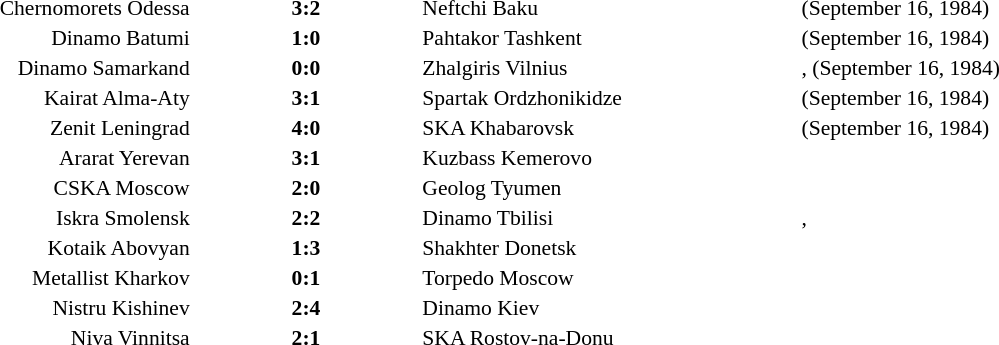<table style="width:100%;" cellspacing="1">
<tr>
<th width=20%></th>
<th width=12%></th>
<th width=20%></th>
<th></th>
</tr>
<tr style=font-size:90%>
<td align=right>Chernomorets Odessa</td>
<td align=center><strong>3:2</strong></td>
<td>Neftchi Baku</td>
<td> (September 16, 1984)</td>
</tr>
<tr style=font-size:90%>
<td align=right>Dinamo Batumi</td>
<td align=center><strong>1:0</strong></td>
<td>Pahtakor Tashkent</td>
<td>(September 16, 1984)</td>
</tr>
<tr style=font-size:90%>
<td align=right>Dinamo Samarkand</td>
<td align=center><strong>0:0</strong></td>
<td>Zhalgiris Vilnius</td>
<td>,  (September 16, 1984)</td>
</tr>
<tr style=font-size:90%>
<td align=right>Kairat Alma-Aty</td>
<td align=center><strong>3:1</strong></td>
<td>Spartak Ordzhonikidze</td>
<td>(September 16, 1984)</td>
</tr>
<tr style=font-size:90%>
<td align=right>Zenit Leningrad</td>
<td align=center><strong>4:0</strong></td>
<td>SKA Khabarovsk</td>
<td>(September 16, 1984)</td>
</tr>
<tr style=font-size:90%>
<td align=right>Ararat Yerevan</td>
<td align=center><strong>3:1</strong></td>
<td>Kuzbass Kemerovo</td>
<td></td>
</tr>
<tr style=font-size:90%>
<td align=right>CSKA Moscow</td>
<td align=center><strong>2:0</strong></td>
<td>Geolog Tyumen</td>
<td></td>
</tr>
<tr style=font-size:90%>
<td align=right>Iskra Smolensk</td>
<td align=center><strong>2:2</strong></td>
<td>Dinamo Tbilisi</td>
<td>, </td>
</tr>
<tr style=font-size:90%>
<td align=right>Kotaik Abovyan</td>
<td align=center><strong>1:3</strong></td>
<td>Shakhter Donetsk</td>
<td></td>
</tr>
<tr style=font-size:90%>
<td align=right>Metallist Kharkov</td>
<td align=center><strong>0:1</strong></td>
<td>Torpedo Moscow</td>
<td></td>
</tr>
<tr style=font-size:90%>
<td align=right>Nistru Kishinev</td>
<td align=center><strong>2:4</strong></td>
<td>Dinamo Kiev</td>
<td></td>
</tr>
<tr style=font-size:90%>
<td align=right>Niva Vinnitsa</td>
<td align=center><strong>2:1</strong></td>
<td>SKA Rostov-na-Donu</td>
<td></td>
</tr>
</table>
